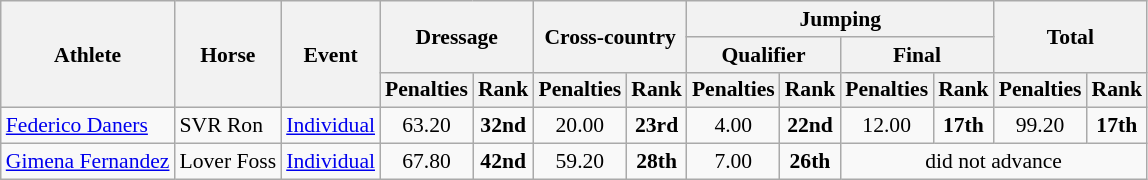<table class="wikitable" border="1" style="font-size:90%">
<tr>
<th rowspan=3>Athlete</th>
<th rowspan=3>Horse</th>
<th rowspan=3>Event</th>
<th colspan=2 rowspan=2>Dressage</th>
<th colspan=2 rowspan=2>Cross-country</th>
<th colspan=4>Jumping</th>
<th colspan=2 rowspan=2>Total</th>
</tr>
<tr>
<th colspan=2>Qualifier</th>
<th colspan=2>Final</th>
</tr>
<tr>
<th>Penalties</th>
<th>Rank</th>
<th>Penalties</th>
<th>Rank</th>
<th>Penalties</th>
<th>Rank</th>
<th>Penalties</th>
<th>Rank</th>
<th>Penalties</th>
<th>Rank</th>
</tr>
<tr>
<td><a href='#'>Federico Daners</a></td>
<td>SVR Ron</td>
<td><a href='#'>Individual</a></td>
<td align=center>63.20</td>
<td align=center><strong>32nd</strong></td>
<td align=center>20.00</td>
<td align=center><strong>23rd</strong></td>
<td align=center>4.00</td>
<td align=center><strong>22nd</strong></td>
<td align=center>12.00</td>
<td align=center><strong>17th</strong></td>
<td align=center>99.20</td>
<td align=center><strong>17th</strong></td>
</tr>
<tr>
<td><a href='#'>Gimena Fernandez</a></td>
<td>Lover Foss</td>
<td><a href='#'>Individual</a></td>
<td align=center>67.80</td>
<td align=center><strong>42nd</strong></td>
<td align=center>59.20</td>
<td align=center><strong>28th</strong></td>
<td align=center>7.00</td>
<td align=center><strong>26th</strong></td>
<td align=center colspan="7">did not advance</td>
</tr>
</table>
